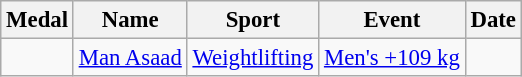<table class="wikitable sortable" style="font-size: 95%;">
<tr>
<th>Medal</th>
<th>Name</th>
<th>Sport</th>
<th>Event</th>
<th>Date</th>
</tr>
<tr>
<td></td>
<td><a href='#'>Man Asaad</a></td>
<td><a href='#'>Weightlifting</a></td>
<td><a href='#'>Men's +109 kg</a></td>
<td></td>
</tr>
</table>
